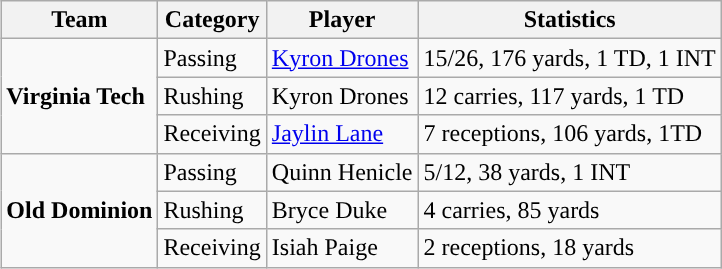<table class="wikitable" style="float: right;">
<tr>
<th>Team</th>
<th>Category</th>
<th>Player</th>
<th>Statistics</th>
</tr>
<tr>
<td rowspan=3><strong>Virginia Tech</strong></td>
<td>Passing</td>
<td><a href='#'>Kyron Drones</a></td>
<td>15/26, 176 yards, 1 TD, 1 INT</td>
</tr>
<tr>
<td>Rushing</td>
<td>Kyron Drones</td>
<td>12 carries, 117 yards, 1 TD</td>
</tr>
<tr>
<td>Receiving</td>
<td><a href='#'>Jaylin Lane</a></td>
<td>7 receptions, 106 yards, 1TD</td>
</tr>
<tr>
<td rowspan=3><strong>Old Dominion</strong></td>
<td>Passing</td>
<td>Quinn Henicle</td>
<td>5/12, 38 yards, 1 INT</td>
</tr>
<tr>
<td>Rushing</td>
<td>Bryce Duke</td>
<td>4 carries, 85 yards</td>
</tr>
<tr>
<td>Receiving</td>
<td>Isiah Paige</td>
<td>2 receptions, 18 yards</td>
</tr>
</table>
